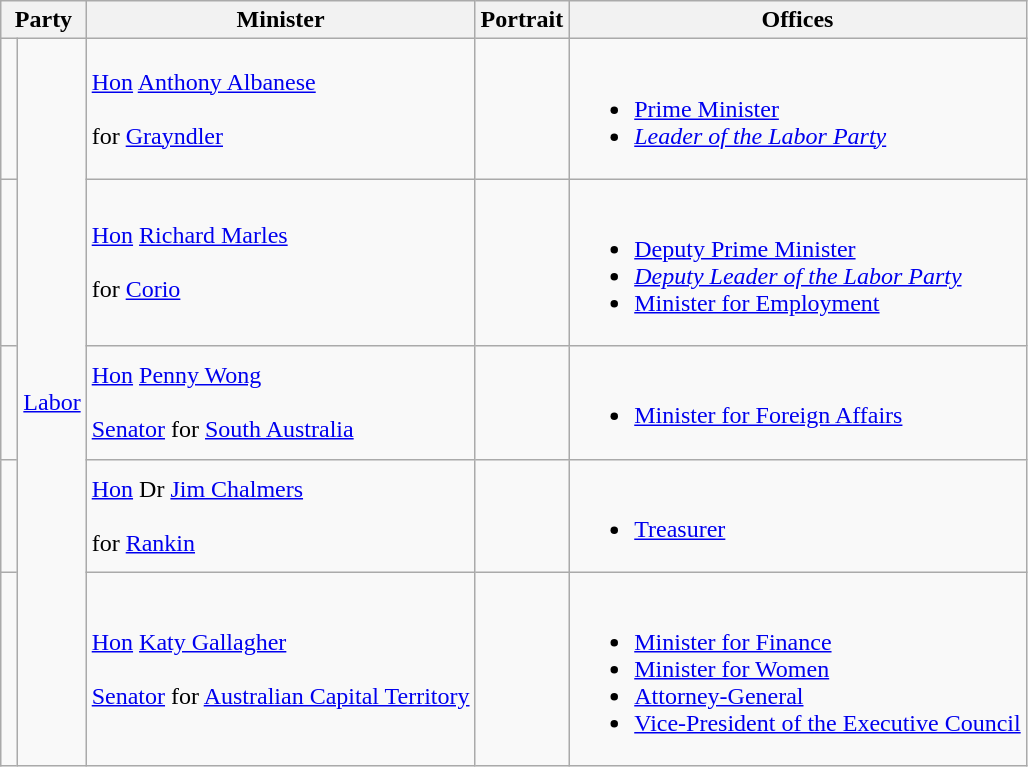<table class="wikitable sortable">
<tr>
<th colspan="2">Party</th>
<th>Minister</th>
<th>Portrait</th>
<th>Offices</th>
</tr>
<tr>
<td> </td>
<td rowspan=5><a href='#'>Labor</a></td>
<td><a href='#'>Hon</a> <a href='#'>Anthony Albanese</a> <br><br> for <a href='#'>Grayndler</a> <br></td>
<td></td>
<td><br><ul><li><a href='#'>Prime Minister</a></li><li><em><a href='#'>Leader of the Labor Party</a></em></li></ul></td>
</tr>
<tr>
<td> </td>
<td><a href='#'>Hon</a> <a href='#'>Richard Marles</a> <br><br> for <a href='#'>Corio</a> <br></td>
<td></td>
<td><br><ul><li><a href='#'>Deputy Prime Minister</a></li><li><em><a href='#'>Deputy Leader of the Labor Party</a></em></li><li><a href='#'>Minister for Employment</a></li></ul></td>
</tr>
<tr>
<td> </td>
<td><a href='#'>Hon</a> <a href='#'>Penny Wong</a> <br><br><a href='#'>Senator</a> for <a href='#'>South Australia</a> <br></td>
<td></td>
<td><br><ul><li><a href='#'>Minister for Foreign Affairs</a></li></ul></td>
</tr>
<tr>
<td> </td>
<td><a href='#'>Hon</a> Dr <a href='#'>Jim Chalmers</a> <br><br> for <a href='#'>Rankin</a> <br></td>
<td></td>
<td><br><ul><li><a href='#'>Treasurer</a></li></ul></td>
</tr>
<tr>
<td> </td>
<td><a href='#'>Hon</a> <a href='#'>Katy Gallagher</a> <br><br><a href='#'>Senator</a> for <a href='#'>Australian Capital Territory</a> <br></td>
<td></td>
<td><br><ul><li><a href='#'>Minister for Finance</a></li><li><a href='#'>Minister for Women</a></li><li><a href='#'>Attorney-General</a></li><li><a href='#'>Vice-President of the Executive Council</a></li></ul></td>
</tr>
</table>
